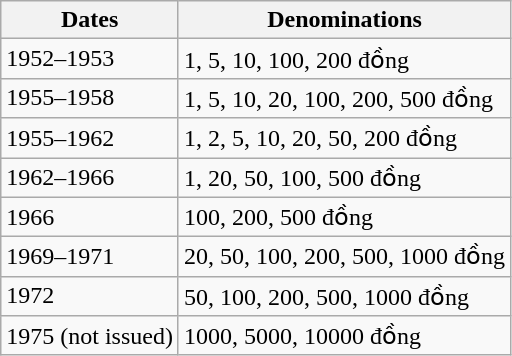<table class="wikitable">
<tr>
<th>Dates</th>
<th>Denominations</th>
</tr>
<tr>
<td>1952–1953</td>
<td>1, 5, 10, 100, 200 đồng</td>
</tr>
<tr>
<td>1955–1958</td>
<td>1, 5, 10, 20, 100, 200, 500 đồng</td>
</tr>
<tr>
<td>1955–1962</td>
<td>1, 2, 5, 10, 20, 50, 200 đồng</td>
</tr>
<tr>
<td>1962–1966</td>
<td>1, 20, 50, 100, 500 đồng</td>
</tr>
<tr>
<td>1966</td>
<td>100, 200, 500 đồng</td>
</tr>
<tr>
<td>1969–1971</td>
<td>20, 50, 100, 200, 500, 1000 đồng</td>
</tr>
<tr>
<td>1972</td>
<td>50, 100, 200, 500, 1000 đồng</td>
</tr>
<tr>
<td>1975 (not issued)</td>
<td>1000, 5000, 10000 đồng</td>
</tr>
</table>
